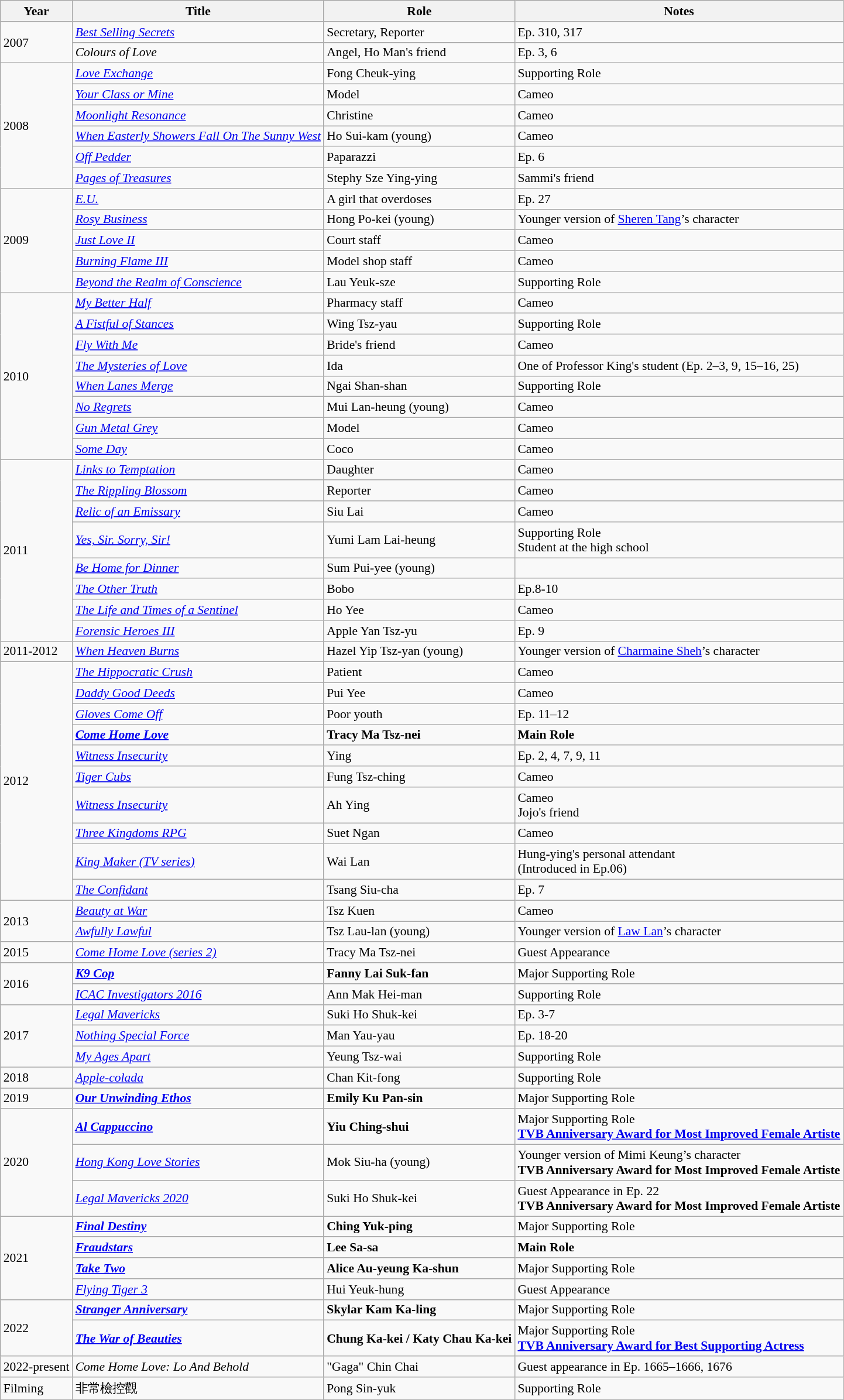<table class="wikitable" style="font-size: 90%;">
<tr>
<th>Year</th>
<th>Title</th>
<th>Role</th>
<th>Notes</th>
</tr>
<tr>
<td rowspan="2">2007</td>
<td><em><a href='#'>Best Selling Secrets</a></em></td>
<td>Secretary, Reporter</td>
<td>Ep. 310, 317</td>
</tr>
<tr>
<td><em>Colours of Love</em></td>
<td>Angel, Ho Man's friend</td>
<td>Ep. 3, 6</td>
</tr>
<tr>
<td rowspan="6">2008</td>
<td><em><a href='#'>Love Exchange</a></em></td>
<td>Fong Cheuk-ying</td>
<td>Supporting Role</td>
</tr>
<tr>
<td><em><a href='#'>Your Class or Mine</a></em></td>
<td>Model</td>
<td>Cameo</td>
</tr>
<tr>
<td><em><a href='#'>Moonlight Resonance</a></em></td>
<td>Christine</td>
<td>Cameo</td>
</tr>
<tr>
<td><em><a href='#'>When Easterly Showers Fall On The Sunny West</a></em></td>
<td>Ho Sui-kam (young)</td>
<td>Cameo</td>
</tr>
<tr>
<td><em><a href='#'>Off Pedder</a></em></td>
<td>Paparazzi</td>
<td>Ep. 6</td>
</tr>
<tr>
<td><em><a href='#'>Pages of Treasures</a></em></td>
<td>Stephy Sze Ying-ying</td>
<td>Sammi's friend</td>
</tr>
<tr>
<td rowspan="5">2009</td>
<td><em><a href='#'>E.U.</a></em></td>
<td>A girl that overdoses</td>
<td>Ep. 27</td>
</tr>
<tr>
<td><em><a href='#'>Rosy Business</a></em></td>
<td>Hong Po-kei (young)</td>
<td>Younger version of <a href='#'>Sheren Tang</a>’s character</td>
</tr>
<tr>
<td><em><a href='#'>Just Love II</a></em></td>
<td>Court staff</td>
<td>Cameo</td>
</tr>
<tr>
<td><em><a href='#'>Burning Flame III</a></em></td>
<td>Model shop staff</td>
<td>Cameo</td>
</tr>
<tr>
<td><em><a href='#'>Beyond the Realm of Conscience</a></em></td>
<td>Lau Yeuk-sze</td>
<td>Supporting Role</td>
</tr>
<tr>
<td rowspan="8">2010</td>
<td><em><a href='#'>My Better Half</a></em></td>
<td>Pharmacy staff</td>
<td>Cameo</td>
</tr>
<tr>
<td><em><a href='#'>A Fistful of Stances</a></em></td>
<td>Wing Tsz-yau</td>
<td>Supporting Role</td>
</tr>
<tr>
<td><em><a href='#'>Fly With Me</a></em></td>
<td>Bride's friend</td>
<td>Cameo</td>
</tr>
<tr>
<td><em><a href='#'>The Mysteries of Love</a></em></td>
<td>Ida</td>
<td>One of Professor King's student (Ep. 2–3, 9, 15–16, 25)</td>
</tr>
<tr>
<td><em><a href='#'>When Lanes Merge</a></em></td>
<td>Ngai Shan-shan</td>
<td>Supporting Role</td>
</tr>
<tr>
<td><em><a href='#'>No Regrets</a></em></td>
<td>Mui Lan-heung (young)</td>
<td>Cameo</td>
</tr>
<tr>
<td><em><a href='#'>Gun Metal Grey</a></em></td>
<td>Model</td>
<td>Cameo</td>
</tr>
<tr>
<td><em><a href='#'>Some Day</a></em></td>
<td>Coco</td>
<td>Cameo</td>
</tr>
<tr>
<td rowspan="8">2011</td>
<td><em><a href='#'>Links to Temptation</a></em></td>
<td>Daughter</td>
<td>Cameo</td>
</tr>
<tr>
<td><em><a href='#'>The Rippling Blossom</a></em></td>
<td>Reporter</td>
<td>Cameo</td>
</tr>
<tr>
<td><em><a href='#'>Relic of an Emissary</a></em></td>
<td>Siu Lai</td>
<td>Cameo</td>
</tr>
<tr>
<td><em><a href='#'>Yes, Sir. Sorry, Sir!</a></em></td>
<td>Yumi Lam Lai-heung</td>
<td>Supporting Role <br> Student at the high school</td>
</tr>
<tr>
<td><em><a href='#'>Be Home for Dinner</a></em></td>
<td>Sum Pui-yee (young)</td>
<td></td>
</tr>
<tr>
<td><em><a href='#'>The Other Truth</a></em></td>
<td>Bobo</td>
<td>Ep.8-10</td>
</tr>
<tr>
<td><em><a href='#'>The Life and Times of a Sentinel</a></em></td>
<td>Ho Yee</td>
<td>Cameo</td>
</tr>
<tr>
<td><em><a href='#'>Forensic Heroes III</a></em></td>
<td>Apple Yan Tsz-yu</td>
<td>Ep. 9</td>
</tr>
<tr>
<td>2011-2012</td>
<td><em><a href='#'>When Heaven Burns</a></em></td>
<td>Hazel Yip Tsz-yan (young)</td>
<td>Younger version of <a href='#'>Charmaine Sheh</a>’s character</td>
</tr>
<tr>
<td rowspan=10>2012</td>
<td><em><a href='#'>The Hippocratic Crush</a></em></td>
<td>Patient</td>
<td>Cameo</td>
</tr>
<tr>
<td><em><a href='#'>Daddy Good Deeds</a></em></td>
<td>Pui Yee</td>
<td>Cameo</td>
</tr>
<tr>
<td><em><a href='#'>Gloves Come Off</a></em></td>
<td>Poor youth</td>
<td>Ep. 11–12</td>
</tr>
<tr>
<td><strong><em><a href='#'>Come Home Love</a></em></strong></td>
<td><strong> Tracy Ma Tsz-nei </strong></td>
<td><strong>Main Role</strong></td>
</tr>
<tr>
<td><em><a href='#'>Witness Insecurity</a></em></td>
<td>Ying</td>
<td>Ep. 2, 4, 7, 9, 11</td>
</tr>
<tr>
<td><em><a href='#'>Tiger Cubs</a></em></td>
<td>Fung Tsz-ching</td>
<td>Cameo</td>
</tr>
<tr>
<td><em><a href='#'>Witness Insecurity</a></em></td>
<td>Ah Ying</td>
<td>Cameo <br> Jojo's friend</td>
</tr>
<tr>
<td><em><a href='#'>Three Kingdoms RPG</a></em></td>
<td>Suet Ngan</td>
<td>Cameo</td>
</tr>
<tr>
<td><em><a href='#'>King Maker (TV series)</a></em></td>
<td>Wai Lan</td>
<td>Hung-ying's personal attendant<br>(Introduced in Ep.06)</td>
</tr>
<tr>
<td><em><a href='#'>The Confidant</a></em></td>
<td>Tsang Siu-cha</td>
<td>Ep. 7</td>
</tr>
<tr>
<td rowspan=2>2013</td>
<td><em><a href='#'>Beauty at War</a></em></td>
<td>Tsz Kuen</td>
<td>Cameo</td>
</tr>
<tr>
<td><em><a href='#'>Awfully Lawful</a></em></td>
<td>Tsz Lau-lan (young)</td>
<td>Younger version of <a href='#'>Law Lan</a>’s character</td>
</tr>
<tr>
<td rowspan=1>2015</td>
<td><em><a href='#'>Come Home Love (series 2)</a></em></td>
<td>Tracy Ma Tsz-nei</td>
<td>Guest Appearance</td>
</tr>
<tr>
<td rowspan=2>2016</td>
<td><strong><em><a href='#'>K9 Cop</a></em></strong></td>
<td><strong> Fanny Lai Suk-fan </strong></td>
<td>Major Supporting Role</td>
</tr>
<tr>
<td><em><a href='#'>ICAC Investigators 2016</a></em></td>
<td>Ann Mak Hei-man</td>
<td>Supporting Role</td>
</tr>
<tr>
<td rowspan=3>2017</td>
<td><em><a href='#'>Legal Mavericks</a></em></td>
<td>Suki Ho Shuk-kei</td>
<td>Ep. 3-7</td>
</tr>
<tr>
<td><em><a href='#'>Nothing Special Force</a></em></td>
<td>Man Yau-yau</td>
<td>Ep. 18-20</td>
</tr>
<tr>
<td><em><a href='#'>My Ages Apart</a></em></td>
<td>Yeung Tsz-wai</td>
<td>Supporting Role</td>
</tr>
<tr>
<td>2018</td>
<td><em><a href='#'>Apple-colada</a></em></td>
<td>Chan Kit-fong</td>
<td>Supporting Role</td>
</tr>
<tr>
<td>2019</td>
<td><strong><em><a href='#'>Our Unwinding Ethos</a></em></strong></td>
<td><strong> Emily Ku Pan-sin </strong></td>
<td>Major Supporting Role</td>
</tr>
<tr>
<td rowspan=3>2020</td>
<td><strong><em><a href='#'>Al Cappuccino</a></em></strong></td>
<td><strong> Yiu Ching-shui </strong></td>
<td>Major Supporting Role <br> <strong><a href='#'>TVB Anniversary Award for Most Improved Female Artiste</a></strong></td>
</tr>
<tr>
<td><em><a href='#'>Hong Kong Love Stories</a></em></td>
<td>Mok Siu-ha (young)</td>
<td>Younger version of Mimi Keung’s character <br> <strong>TVB Anniversary Award for Most Improved Female Artiste</strong></td>
</tr>
<tr>
<td><em><a href='#'>Legal Mavericks 2020</a></em></td>
<td>Suki Ho Shuk-kei</td>
<td>Guest Appearance in Ep. 22 <br> <strong>TVB Anniversary Award for Most Improved Female Artiste</strong></td>
</tr>
<tr>
<td rowspan=4>2021</td>
<td><strong><em><a href='#'>Final Destiny</a></em></strong></td>
<td><strong> Ching Yuk-ping </strong></td>
<td>Major Supporting Role</td>
</tr>
<tr>
<td><strong><em><a href='#'>Fraudstars</a></em></strong></td>
<td><strong>Lee Sa-sa</strong></td>
<td><strong>Main Role</strong></td>
</tr>
<tr>
<td><strong><em><a href='#'>Take Two</a></em></strong></td>
<td><strong> Alice Au-yeung Ka-shun </strong></td>
<td>Major Supporting Role</td>
</tr>
<tr>
<td><em><a href='#'>Flying Tiger 3</a></em></td>
<td>Hui Yeuk-hung</td>
<td>Guest Appearance</td>
</tr>
<tr>
<td rowspan=2>2022</td>
<td><strong><em><a href='#'>Stranger Anniversary</a></em></strong></td>
<td><strong> Skylar Kam Ka-ling </strong></td>
<td>Major Supporting Role</td>
</tr>
<tr>
<td><strong><em><a href='#'>The War of Beauties</a></em></strong></td>
<td><strong> Chung Ka-kei / Katy Chau Ka-kei </strong></td>
<td>Major Supporting Role <br> <strong><a href='#'>TVB Anniversary Award for Best Supporting Actress</a></strong></td>
</tr>
<tr>
<td>2022-present</td>
<td><em>Come Home Love: Lo And Behold</em></td>
<td>"Gaga" Chin Chai</td>
<td>Guest appearance in Ep. 1665–1666, 1676</td>
</tr>
<tr>
<td>Filming</td>
<td>非常檢控觀</td>
<td>Pong Sin-yuk</td>
<td>Supporting Role</td>
</tr>
</table>
